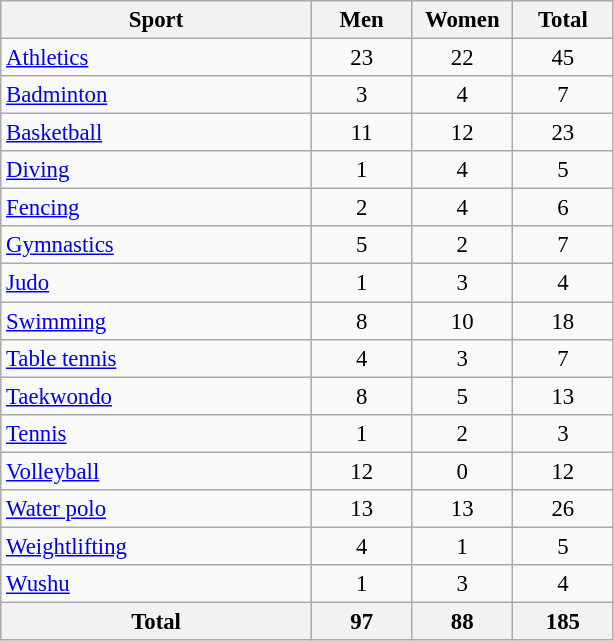<table class="wikitable" style="text-align:center; font-size: 95%">
<tr>
<th width=200>Sport</th>
<th width=60>Men</th>
<th width=60>Women</th>
<th width=60>Total</th>
</tr>
<tr>
<td align=left><a href='#'>Athletics</a></td>
<td>23</td>
<td>22</td>
<td>45</td>
</tr>
<tr>
<td align=left><a href='#'>Badminton</a></td>
<td>3</td>
<td>4</td>
<td>7</td>
</tr>
<tr>
<td align=left><a href='#'>Basketball</a></td>
<td>11</td>
<td>12</td>
<td>23</td>
</tr>
<tr>
<td align=left><a href='#'>Diving</a></td>
<td>1</td>
<td>4</td>
<td>5</td>
</tr>
<tr>
<td align=left><a href='#'>Fencing</a></td>
<td>2</td>
<td>4</td>
<td>6</td>
</tr>
<tr>
<td align=left><a href='#'>Gymnastics</a></td>
<td>5</td>
<td>2</td>
<td>7</td>
</tr>
<tr>
<td align=left><a href='#'>Judo</a></td>
<td>1</td>
<td>3</td>
<td>4</td>
</tr>
<tr>
<td align=left><a href='#'>Swimming</a></td>
<td>8</td>
<td>10</td>
<td>18</td>
</tr>
<tr>
<td align=left><a href='#'>Table tennis</a></td>
<td>4</td>
<td>3</td>
<td>7</td>
</tr>
<tr>
<td align=left><a href='#'>Taekwondo</a></td>
<td>8</td>
<td>5</td>
<td>13</td>
</tr>
<tr>
<td align=left><a href='#'>Tennis</a></td>
<td>1</td>
<td>2</td>
<td>3</td>
</tr>
<tr>
<td align=left><a href='#'>Volleyball</a></td>
<td>12</td>
<td>0</td>
<td>12</td>
</tr>
<tr>
<td align=left><a href='#'>Water polo</a></td>
<td>13</td>
<td>13</td>
<td>26</td>
</tr>
<tr>
<td align=left><a href='#'>Weightlifting</a></td>
<td>4</td>
<td>1</td>
<td>5</td>
</tr>
<tr>
<td align=left><a href='#'>Wushu</a></td>
<td>1</td>
<td>3</td>
<td>4</td>
</tr>
<tr>
<th align=left>Total</th>
<th>97</th>
<th>88</th>
<th>185</th>
</tr>
</table>
